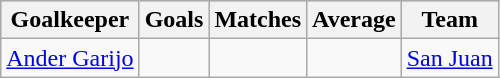<table class="wikitable sortable" class="wikitable">
<tr style="background:#ccc; text-align:center;">
<th>Goalkeeper</th>
<th>Goals</th>
<th>Matches</th>
<th>Average</th>
<th>Team</th>
</tr>
<tr>
<td> <a href='#'>Ander Garijo</a></td>
<td></td>
<td></td>
<td></td>
<td><a href='#'>San Juan</a></td>
</tr>
</table>
